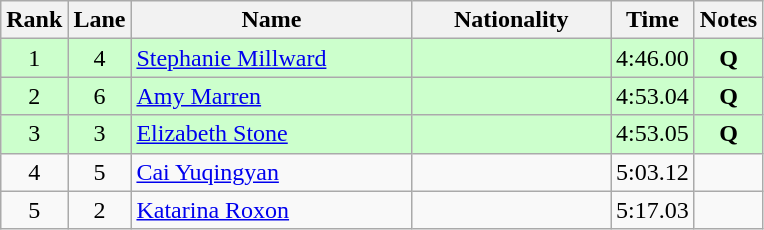<table class="wikitable sortable" style="text-align:center">
<tr>
<th>Rank</th>
<th>Lane</th>
<th style="width:180px">Name</th>
<th style="width:125px">Nationality</th>
<th>Time</th>
<th>Notes</th>
</tr>
<tr style="background:#cfc;">
<td>1</td>
<td>4</td>
<td style="text-align:left;"><a href='#'>Stephanie Millward</a></td>
<td style="text-align:left;"></td>
<td>4:46.00</td>
<td><strong>Q</strong></td>
</tr>
<tr style="background:#cfc;">
<td>2</td>
<td>6</td>
<td style="text-align:left;"><a href='#'>Amy Marren</a></td>
<td style="text-align:left;"></td>
<td>4:53.04</td>
<td><strong>Q</strong></td>
</tr>
<tr style="background:#cfc;">
<td>3</td>
<td>3</td>
<td style="text-align:left;"><a href='#'>Elizabeth Stone</a></td>
<td style="text-align:left;"></td>
<td>4:53.05</td>
<td><strong>Q</strong></td>
</tr>
<tr>
<td>4</td>
<td>5</td>
<td style="text-align:left;"><a href='#'>Cai Yuqingyan</a></td>
<td style="text-align:left;"></td>
<td>5:03.12</td>
<td></td>
</tr>
<tr>
<td>5</td>
<td>2</td>
<td style="text-align:left;"><a href='#'>Katarina Roxon</a></td>
<td style="text-align:left;"></td>
<td>5:17.03</td>
<td></td>
</tr>
</table>
